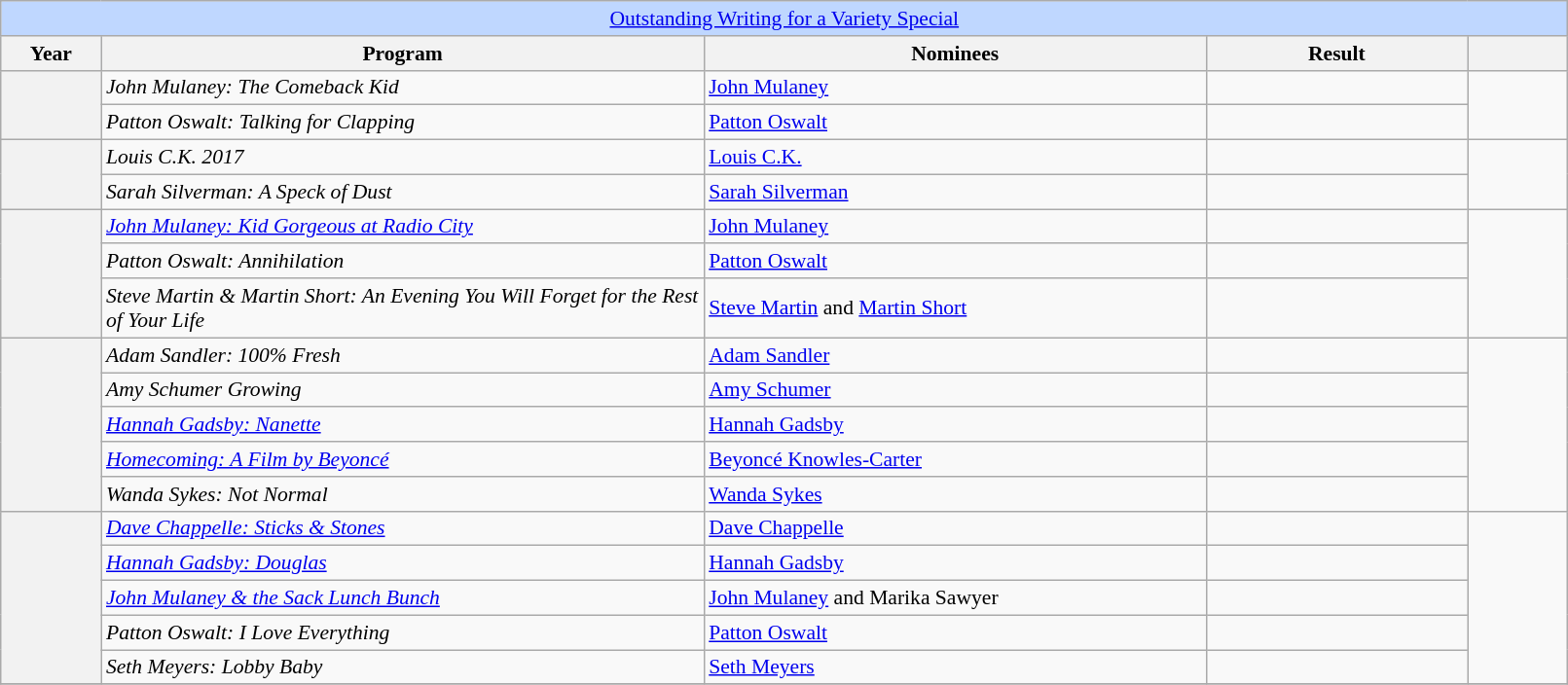<table class="wikitable plainrowheaders" style="font-size: 90%" width=85%>
<tr ---- bgcolor="#bfd7ff">
<td colspan=6 align=center><a href='#'>Outstanding Writing for a Variety Special</a></td>
</tr>
<tr ---- bgcolor="#ebf5ff">
<th width="5%">Year</th>
<th width="30%">Program</th>
<th width="25%">Nominees</th>
<th width="13%">Result</th>
<th width="5%"></th>
</tr>
<tr>
<th scope=row rowspan="2"></th>
<td><em>John Mulaney: The Comeback Kid</em></td>
<td><a href='#'>John Mulaney</a></td>
<td></td>
<td style="text-align:center;" rowspan="2"></td>
</tr>
<tr>
<td><em>Patton Oswalt: Talking for Clapping</em></td>
<td><a href='#'>Patton Oswalt</a></td>
<td></td>
</tr>
<tr>
<th scope=row rowspan="2"></th>
<td><em>Louis C.K. 2017</em></td>
<td><a href='#'>Louis C.K.</a></td>
<td></td>
<td style="text-align:center;" rowspan="2"></td>
</tr>
<tr>
<td><em>Sarah Silverman: A Speck of Dust</em></td>
<td><a href='#'>Sarah Silverman</a></td>
<td></td>
</tr>
<tr>
<th scope=row rowspan="3"></th>
<td><em><a href='#'>John Mulaney: Kid Gorgeous at Radio City</a></em></td>
<td><a href='#'>John Mulaney</a></td>
<td></td>
<td style="text-align:center;" rowspan="3"></td>
</tr>
<tr>
<td><em>Patton Oswalt: Annihilation</em></td>
<td><a href='#'>Patton Oswalt</a></td>
<td></td>
</tr>
<tr>
<td><em>Steve Martin & Martin Short: An Evening You Will Forget for the Rest of Your Life</em></td>
<td><a href='#'>Steve Martin</a> and <a href='#'>Martin Short</a></td>
<td></td>
</tr>
<tr>
<th scope=row rowspan="5"></th>
<td><em>Adam Sandler: 100% Fresh</em></td>
<td><a href='#'>Adam Sandler</a></td>
<td></td>
<td style="text-align:center;" rowspan="5"></td>
</tr>
<tr>
<td><em>Amy Schumer Growing</em></td>
<td><a href='#'>Amy Schumer</a></td>
<td></td>
</tr>
<tr>
<td><em><a href='#'>Hannah Gadsby: Nanette</a></em></td>
<td><a href='#'>Hannah Gadsby</a></td>
<td></td>
</tr>
<tr>
<td><em><a href='#'>Homecoming: A Film by Beyoncé</a></em></td>
<td><a href='#'>Beyoncé Knowles-Carter</a></td>
<td></td>
</tr>
<tr>
<td><em>Wanda Sykes: Not Normal</em></td>
<td><a href='#'>Wanda Sykes</a></td>
<td></td>
</tr>
<tr>
<th scope=row rowspan="5"></th>
<td><em><a href='#'>Dave Chappelle: Sticks & Stones</a></em></td>
<td><a href='#'>Dave Chappelle</a></td>
<td></td>
<td style="text-align:center;" rowspan="5"></td>
</tr>
<tr>
<td><em><a href='#'>Hannah Gadsby: Douglas</a></em></td>
<td><a href='#'>Hannah Gadsby</a></td>
<td></td>
</tr>
<tr>
<td><em><a href='#'>John Mulaney & the Sack Lunch Bunch</a></em></td>
<td><a href='#'>John Mulaney</a> and Marika Sawyer</td>
<td></td>
</tr>
<tr>
<td><em>Patton Oswalt: I Love Everything</em></td>
<td><a href='#'>Patton Oswalt</a></td>
<td></td>
</tr>
<tr>
<td><em>Seth Meyers: Lobby Baby</em></td>
<td><a href='#'>Seth Meyers</a></td>
<td></td>
</tr>
<tr>
</tr>
</table>
